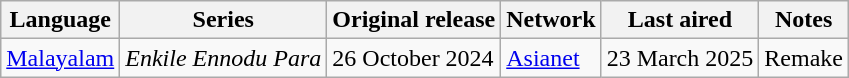<table class="wikitable sortable">
<tr>
<th>Language</th>
<th>Series</th>
<th>Original release</th>
<th>Network</th>
<th>Last aired</th>
<th>Notes</th>
</tr>
<tr>
<td><a href='#'>Malayalam</a></td>
<td><em>Enkile Ennodu Para</em></td>
<td>26 October 2024</td>
<td><a href='#'>Asianet</a></td>
<td>23 March 2025</td>
<td>Remake</td>
</tr>
</table>
